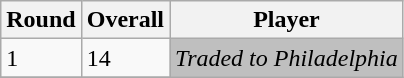<table class="wikitable">
<tr>
<th>Round</th>
<th>Overall</th>
<th>Player</th>
</tr>
<tr>
<td>1</td>
<td>14</td>
<td style="background:#BFBFBF"><em>Traded to Philadelphia</em></td>
</tr>
<tr>
</tr>
</table>
